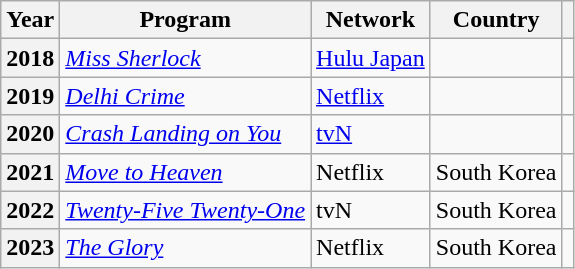<table class="wikitable plainrowheaders">
<tr>
<th>Year</th>
<th>Program</th>
<th>Network</th>
<th>Country</th>
<th></th>
</tr>
<tr>
<th scope="row">2018</th>
<td><em><a href='#'>Miss Sherlock</a></em></td>
<td><a href='#'>Hulu Japan</a></td>
<td></td>
<td align="center"></td>
</tr>
<tr>
<th scope="row">2019</th>
<td><em><a href='#'>Delhi Crime</a></em></td>
<td><a href='#'>Netflix</a></td>
<td></td>
<td align="center"></td>
</tr>
<tr>
<th scope="row">2020</th>
<td><em><a href='#'>Crash Landing on You</a></em></td>
<td><a href='#'>tvN</a></td>
<td></td>
<td align="center"></td>
</tr>
<tr>
<th scope="row">2021</th>
<td><em><a href='#'>Move to Heaven</a></em></td>
<td>Netflix</td>
<td> South Korea</td>
<td align="center"></td>
</tr>
<tr>
<th scope="row">2022</th>
<td><em><a href='#'>Twenty-Five Twenty-One</a></em></td>
<td>tvN</td>
<td> South Korea</td>
<td align="center"></td>
</tr>
<tr>
<th scope="row">2023</th>
<td><em><a href='#'>The Glory</a></em></td>
<td>Netflix</td>
<td> South Korea</td>
<td align="center"></td>
</tr>
</table>
